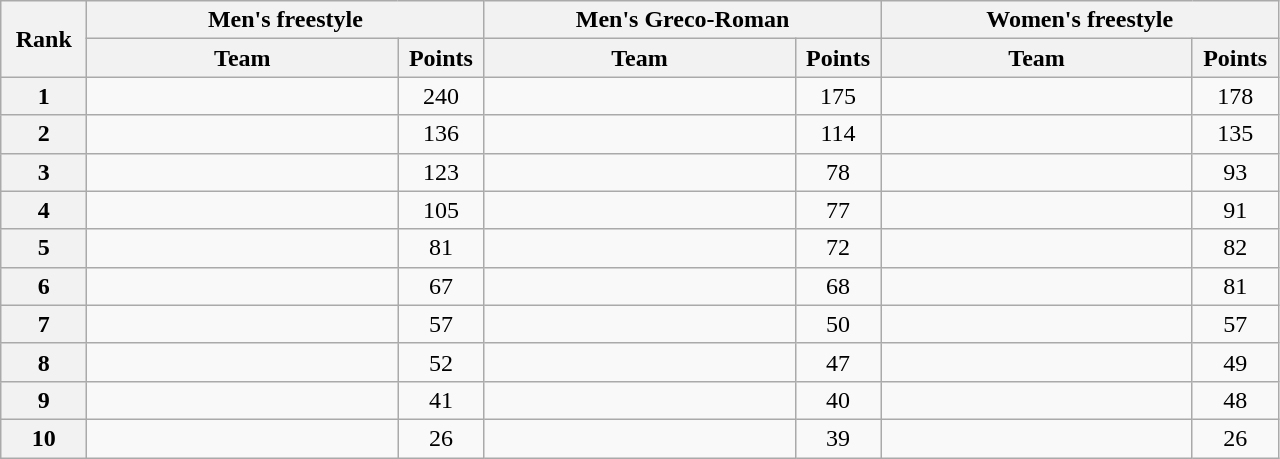<table class="wikitable" style="text-align:center;">
<tr>
<th width=50 rowspan="2">Rank</th>
<th colspan="2">Men's freestyle</th>
<th colspan="2">Men's Greco-Roman</th>
<th colspan="2">Women's freestyle</th>
</tr>
<tr>
<th width=200>Team</th>
<th width=50>Points</th>
<th width=200>Team</th>
<th width=50>Points</th>
<th width=200>Team</th>
<th width=50>Points</th>
</tr>
<tr>
<th>1</th>
<td align=left></td>
<td>240</td>
<td align=left></td>
<td>175</td>
<td align=left></td>
<td>178</td>
</tr>
<tr>
<th>2</th>
<td align=left></td>
<td>136</td>
<td align=left></td>
<td>114</td>
<td align=left></td>
<td>135</td>
</tr>
<tr>
<th>3</th>
<td align=left></td>
<td>123</td>
<td align=left></td>
<td>78</td>
<td align=left></td>
<td>93</td>
</tr>
<tr>
<th>4</th>
<td align=left></td>
<td>105</td>
<td align=left></td>
<td>77</td>
<td align=left></td>
<td>91</td>
</tr>
<tr>
<th>5</th>
<td align=left></td>
<td>81</td>
<td align=left></td>
<td>72</td>
<td align=left></td>
<td>82</td>
</tr>
<tr>
<th>6</th>
<td align=left></td>
<td>67</td>
<td align=left></td>
<td>68</td>
<td align=left></td>
<td>81</td>
</tr>
<tr>
<th>7</th>
<td align=left></td>
<td>57</td>
<td align=left></td>
<td>50</td>
<td align=left></td>
<td>57</td>
</tr>
<tr>
<th>8</th>
<td align=left></td>
<td>52</td>
<td align=left></td>
<td>47</td>
<td align=left></td>
<td>49</td>
</tr>
<tr>
<th>9</th>
<td align=left></td>
<td>41</td>
<td align=left></td>
<td>40</td>
<td align=left></td>
<td>48</td>
</tr>
<tr>
<th>10</th>
<td align=left></td>
<td>26</td>
<td align=left></td>
<td>39</td>
<td align=left></td>
<td>26</td>
</tr>
</table>
